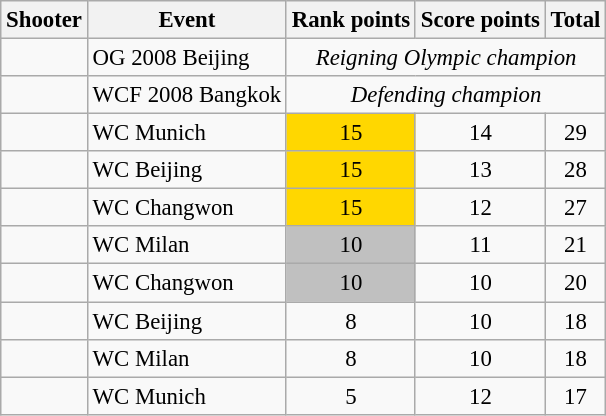<table class="wikitable" style="font-size: 95%">
<tr>
<th>Shooter</th>
<th>Event</th>
<th>Rank points</th>
<th>Score points</th>
<th>Total</th>
</tr>
<tr>
<td></td>
<td>OG 2008 Beijing</td>
<td colspan=3 style="text-align: center"><em>Reigning Olympic champion</em></td>
</tr>
<tr>
<td></td>
<td>WCF 2008 Bangkok</td>
<td colspan=3 style="text-align: center"><em>Defending champion</em></td>
</tr>
<tr>
<td></td>
<td>WC Munich</td>
<td style="text-align: center; background: gold">15</td>
<td style="text-align: center">14</td>
<td style="text-align: center">29</td>
</tr>
<tr>
<td></td>
<td>WC Beijing</td>
<td style="text-align: center; background: gold">15</td>
<td style="text-align: center">13</td>
<td style="text-align: center">28</td>
</tr>
<tr>
<td></td>
<td>WC Changwon</td>
<td style="text-align: center; background: gold">15</td>
<td style="text-align: center">12</td>
<td style="text-align: center">27</td>
</tr>
<tr>
<td></td>
<td>WC Milan</td>
<td style="text-align: center; background: silver">10</td>
<td style="text-align: center">11</td>
<td style="text-align: center">21</td>
</tr>
<tr>
<td></td>
<td>WC Changwon</td>
<td style="text-align: center; background: silver">10</td>
<td style="text-align: center">10</td>
<td style="text-align: center">20</td>
</tr>
<tr>
<td></td>
<td>WC Beijing</td>
<td style="text-align: center; background: bronze">8</td>
<td style="text-align: center">10</td>
<td style="text-align: center">18</td>
</tr>
<tr>
<td></td>
<td>WC Milan</td>
<td style="text-align: center; background: bronze">8</td>
<td style="text-align: center">10</td>
<td style="text-align: center">18</td>
</tr>
<tr>
<td></td>
<td>WC Munich</td>
<td style="text-align: center">5</td>
<td style="text-align: center">12</td>
<td style="text-align: center">17</td>
</tr>
</table>
